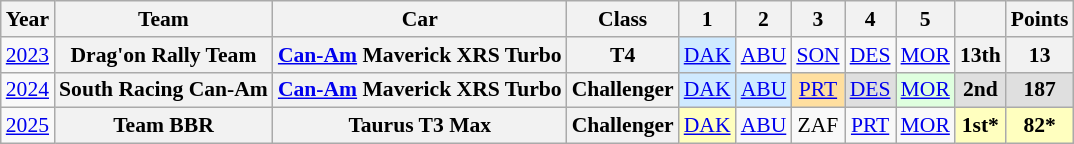<table class="wikitable" style="text-align:center; font-size:90%">
<tr>
<th>Year</th>
<th>Team</th>
<th>Car</th>
<th>Class</th>
<th>1</th>
<th>2</th>
<th>3</th>
<th>4</th>
<th>5</th>
<th></th>
<th>Points</th>
</tr>
<tr>
<td><a href='#'>2023</a></td>
<th>Drag'on Rally Team</th>
<th><a href='#'>Can-Am</a> Maverick XRS Turbo</th>
<th>T4</th>
<td style="background:#CFEAFF;"><a href='#'>DAK</a><br></td>
<td style="background:#;"><a href='#'>ABU</a></td>
<td style="background:#;"><a href='#'>SON</a></td>
<td style="background:#;"><a href='#'>DES</a></td>
<td style="background:#;"><a href='#'>MOR</a></td>
<th>13th</th>
<th>13</th>
</tr>
<tr>
<td><a href='#'>2024</a></td>
<th>South Racing Can-Am</th>
<th><a href='#'>Can-Am</a> Maverick XRS Turbo</th>
<th>Challenger</th>
<td style="background:#CFEAFF;"><a href='#'>DAK</a><br></td>
<td style="background:#CFEAFF;"><a href='#'>ABU</a><br></td>
<td style="background:#FFDF9F;"><a href='#'>PRT</a><br></td>
<td style="background:#DFDFDF;"><a href='#'>DES</a><br></td>
<td style="background:#DFFFDF;"><a href='#'>MOR</a><br></td>
<th style="background:#DFDFDF;">2nd</th>
<th style="background:#DFDFDF;">187</th>
</tr>
<tr>
<td><a href='#'>2025</a></td>
<th>Team BBR</th>
<th>Taurus T3 Max</th>
<th>Challenger</th>
<td style="background:#FFFFBF;"><a href='#'>DAK</a><br></td>
<td style="background:#;"><a href='#'>ABU</a></td>
<td style="background:#;">ZAF</td>
<td style="background:#;"><a href='#'>PRT</a></td>
<td style="background:#;"><a href='#'>MOR</a></td>
<th style="background:#FFFFBF;">1st*</th>
<th style="background:#FFFFBF;">82*</th>
</tr>
</table>
